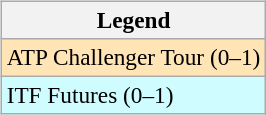<table>
<tr valign=top>
<td><br><table class=wikitable style=font-size:97%>
<tr>
<th>Legend</th>
</tr>
<tr bgcolor=moccasin>
<td>ATP Challenger Tour (0–1)</td>
</tr>
<tr bgcolor=cffcff>
<td>ITF Futures (0–1)</td>
</tr>
</table>
</td>
<td></td>
</tr>
</table>
